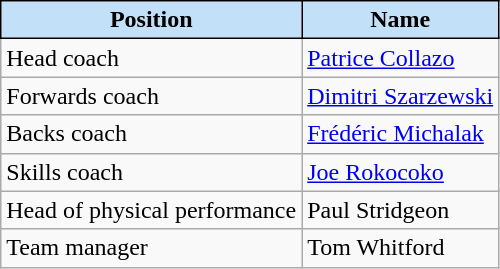<table class="wikitable">
<tr>
<th style="background:#C2E0F8;color:#000000;border:1px solid #000000">Position</th>
<th style="background:#C2E0F8;color:#000000;border:1px solid #000000">Name</th>
</tr>
<tr>
<td>Head coach</td>
<td> <a href='#'>Patrice Collazo</a></td>
</tr>
<tr>
<td>Forwards coach</td>
<td> <a href='#'>Dimitri Szarzewski</a></td>
</tr>
<tr>
<td>Backs coach</td>
<td> <a href='#'>Frédéric Michalak</a></td>
</tr>
<tr>
<td>Skills coach</td>
<td> <a href='#'>Joe Rokocoko</a></td>
</tr>
<tr>
<td>Head of physical performance</td>
<td> Paul Stridgeon</td>
</tr>
<tr>
<td>Team manager</td>
<td> Tom Whitford</td>
</tr>
</table>
